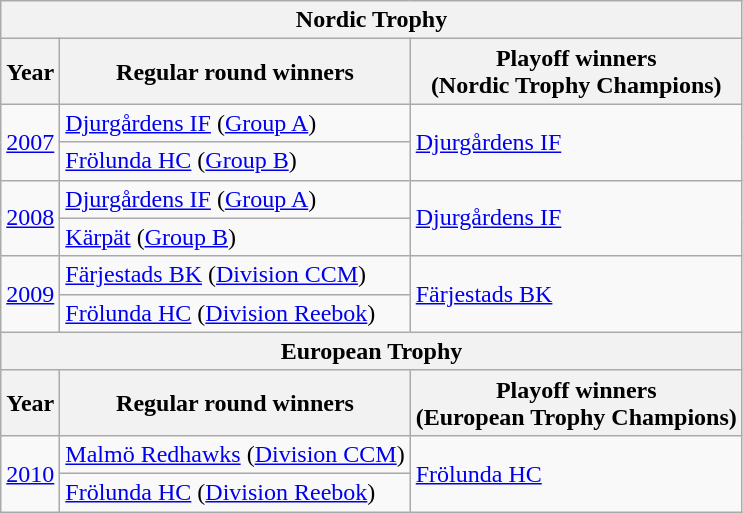<table class="wikitable">
<tr>
<th colspan=3>Nordic Trophy</th>
</tr>
<tr>
<th>Year</th>
<th>Regular round winners</th>
<th>Playoff winners <br> (Nordic Trophy Champions)</th>
</tr>
<tr>
<td rowspan="2"><a href='#'>2007</a></td>
<td> <a href='#'>Djurgårdens IF</a> (<a href='#'>Group A</a>)</td>
<td rowspan="2" align="left"> <a href='#'>Djurgårdens IF</a></td>
</tr>
<tr>
<td> <a href='#'>Frölunda HC</a> (<a href='#'>Group B</a>)</td>
</tr>
<tr>
<td rowspan="2"><a href='#'>2008</a></td>
<td> <a href='#'>Djurgårdens IF</a> (<a href='#'>Group A</a>)</td>
<td rowspan="2" align="left"> <a href='#'>Djurgårdens IF</a></td>
</tr>
<tr>
<td> <a href='#'>Kärpät</a> (<a href='#'>Group B</a>)</td>
</tr>
<tr>
<td rowspan="2"><a href='#'>2009</a></td>
<td> <a href='#'>Färjestads BK</a> (<a href='#'>Division CCM</a>)</td>
<td rowspan="2" align="left"> <a href='#'>Färjestads BK</a></td>
</tr>
<tr>
<td> <a href='#'>Frölunda HC</a> (<a href='#'>Division Reebok</a>)</td>
</tr>
<tr>
<th colspan="3">European Trophy</th>
</tr>
<tr>
<th>Year</th>
<th>Regular round winners</th>
<th>Playoff winners <br> (European Trophy Champions)</th>
</tr>
<tr>
<td rowspan="2"><a href='#'>2010</a></td>
<td> <a href='#'>Malmö Redhawks</a> (<a href='#'>Division CCM</a>)</td>
<td rowspan="2"> <a href='#'>Frölunda HC</a></td>
</tr>
<tr>
<td> <a href='#'>Frölunda HC</a> (<a href='#'>Division Reebok</a>)</td>
</tr>
</table>
